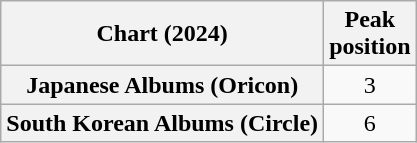<table class="wikitable sortable plainrowheaders" style="text-align:center">
<tr>
<th scope="col">Chart (2024)</th>
<th scope="col">Peak<br>position</th>
</tr>
<tr>
<th scope="row">Japanese Albums (Oricon)</th>
<td>3</td>
</tr>
<tr>
<th scope="row">South Korean Albums (Circle)</th>
<td>6</td>
</tr>
</table>
